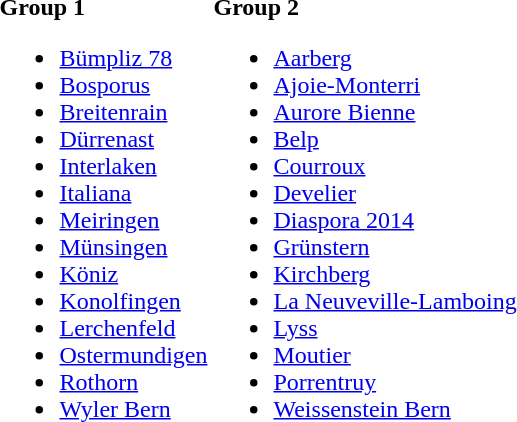<table>
<tr>
<td><br><strong>Group 1</strong><ul><li><a href='#'>Bümpliz 78</a></li><li><a href='#'>Bosporus</a></li><li><a href='#'>Breitenrain</a></li><li><a href='#'>Dürrenast</a></li><li><a href='#'>Interlaken</a></li><li><a href='#'>Italiana</a></li><li><a href='#'>Meiringen</a></li><li><a href='#'>Münsingen</a></li><li><a href='#'>Köniz</a></li><li><a href='#'>Konolfingen</a></li><li><a href='#'>Lerchenfeld</a></li><li><a href='#'>Ostermundigen</a></li><li><a href='#'>Rothorn</a></li><li><a href='#'>Wyler Bern</a></li></ul></td>
<td><br><strong>Group 2</strong><ul><li><a href='#'>Aarberg</a></li><li><a href='#'>Ajoie-Monterri</a></li><li><a href='#'>Aurore Bienne</a></li><li><a href='#'>Belp</a></li><li><a href='#'>Courroux</a></li><li><a href='#'>Develier</a></li><li><a href='#'>Diaspora 2014</a></li><li><a href='#'>Grünstern</a></li><li><a href='#'>Kirchberg</a></li><li><a href='#'>La Neuveville-Lamboing</a></li><li><a href='#'>Lyss</a></li><li><a href='#'>Moutier</a></li><li><a href='#'>Porrentruy</a></li><li><a href='#'>Weissenstein Bern</a></li></ul></td>
</tr>
</table>
